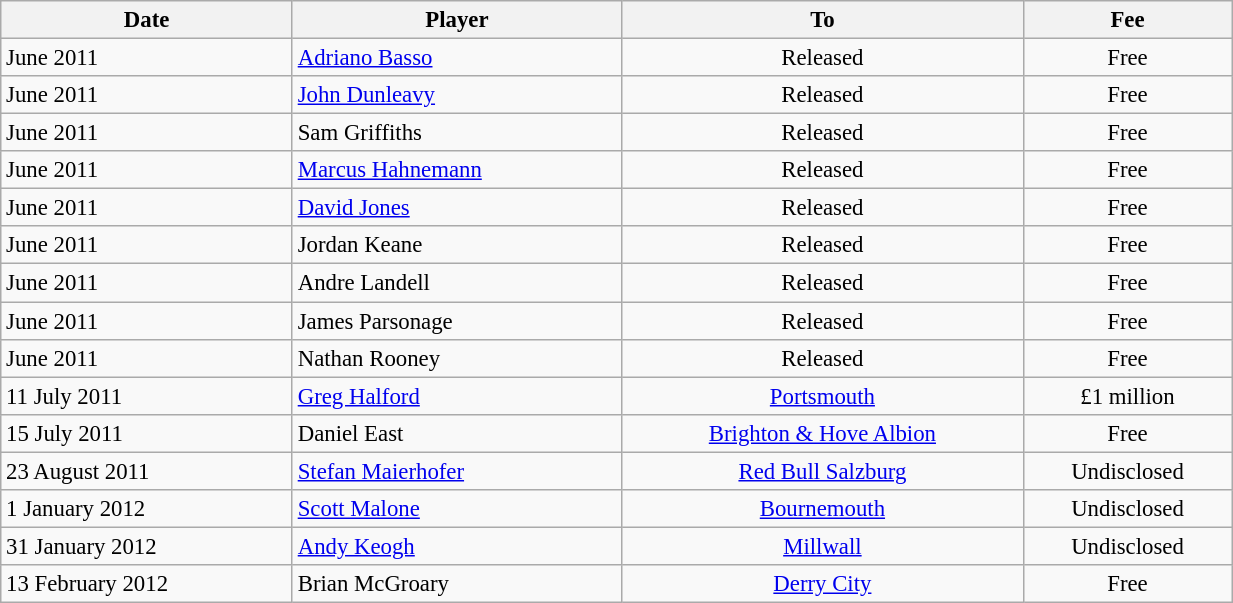<table class="wikitable" style="text-align:center; font-size:95%;width:65%; text-align:left">
<tr>
<th><strong>Date</strong></th>
<th><strong>Player</strong></th>
<th><strong>To</strong></th>
<th><strong>Fee</strong></th>
</tr>
<tr>
<td>June 2011</td>
<td> <a href='#'>Adriano Basso</a></td>
<td style="text-align:center;">Released</td>
<td style="text-align:center;">Free</td>
</tr>
<tr>
<td>June 2011</td>
<td> <a href='#'>John Dunleavy</a></td>
<td style="text-align:center;">Released</td>
<td style="text-align:center;">Free</td>
</tr>
<tr>
<td>June 2011</td>
<td> Sam Griffiths</td>
<td style="text-align:center;">Released</td>
<td style="text-align:center;">Free</td>
</tr>
<tr>
<td>June 2011</td>
<td> <a href='#'>Marcus Hahnemann</a></td>
<td style="text-align:center;">Released</td>
<td style="text-align:center;">Free</td>
</tr>
<tr>
<td>June 2011</td>
<td> <a href='#'>David Jones</a></td>
<td style="text-align:center;">Released</td>
<td style="text-align:center;">Free</td>
</tr>
<tr>
<td>June 2011</td>
<td> Jordan Keane</td>
<td style="text-align:center;">Released</td>
<td style="text-align:center;">Free</td>
</tr>
<tr>
<td>June 2011</td>
<td> Andre Landell</td>
<td style="text-align:center;">Released</td>
<td style="text-align:center;">Free</td>
</tr>
<tr>
<td>June 2011</td>
<td> James Parsonage</td>
<td style="text-align:center;">Released</td>
<td style="text-align:center;">Free</td>
</tr>
<tr>
<td>June 2011</td>
<td> Nathan Rooney</td>
<td style="text-align:center;">Released</td>
<td style="text-align:center;">Free</td>
</tr>
<tr>
<td>11 July 2011</td>
<td> <a href='#'>Greg Halford</a></td>
<td style="text-align:center;"><a href='#'>Portsmouth</a></td>
<td style="text-align:center;">£1 million</td>
</tr>
<tr>
<td>15 July 2011</td>
<td> Daniel East</td>
<td style="text-align:center;"><a href='#'>Brighton & Hove Albion</a></td>
<td style="text-align:center;">Free</td>
</tr>
<tr>
<td>23 August 2011</td>
<td> <a href='#'>Stefan Maierhofer</a></td>
<td style="text-align:center;"> <a href='#'>Red Bull Salzburg</a></td>
<td style="text-align:center;">Undisclosed</td>
</tr>
<tr>
<td>1 January 2012</td>
<td> <a href='#'>Scott Malone</a></td>
<td style="text-align:center;"><a href='#'>Bournemouth</a></td>
<td style="text-align:center;">Undisclosed</td>
</tr>
<tr>
<td>31 January 2012</td>
<td> <a href='#'>Andy Keogh</a></td>
<td style="text-align:center;"><a href='#'>Millwall</a></td>
<td style="text-align:center;">Undisclosed</td>
</tr>
<tr>
<td>13 February 2012</td>
<td> Brian McGroary</td>
<td style="text-align:center;"> <a href='#'>Derry City</a></td>
<td style="text-align:center;">Free</td>
</tr>
</table>
